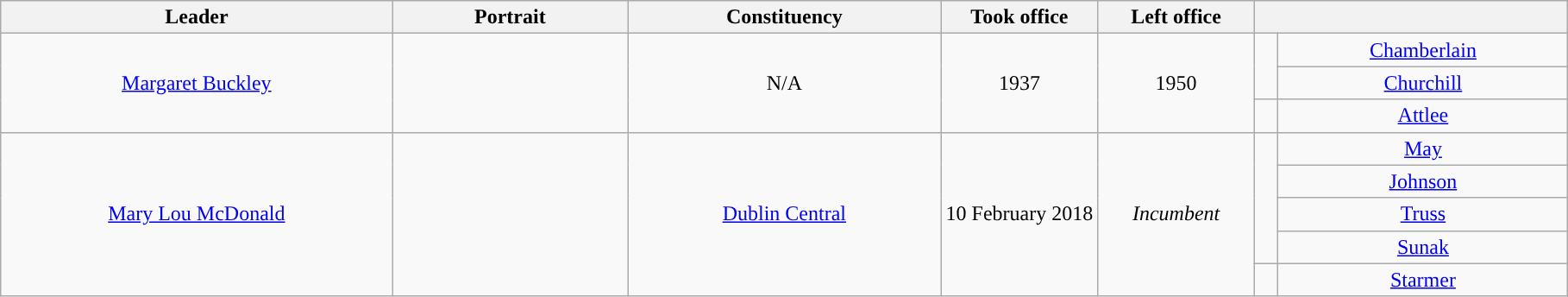<table class="wikitable" style="text-align:center">
<tr>
<th style="width:25%;">Leader<br></th>
<th width=60>Portrait</th>
<th style="width:20%;">Constituency</th>
<th style="width:10%;">Took office</th>
<th style="width:10%;">Left office</th>
<th colspan="2" style="width:20%;"></th>
</tr>
<tr>
<td rowspan=3><a href='#'>Margaret Buckley</a><br></td>
<td rowspan=3></td>
<td rowspan=3>N/A</td>
<td rowspan=3>1937</td>
<td rowspan=3>1950</td>
<td rowspan=2 style="background-color: "></td>
<td><a href='#'>Chamberlain</a></td>
</tr>
<tr>
<td><a href='#'>Churchill</a></td>
</tr>
<tr>
<td style="background-color: "></td>
<td><a href='#'>Attlee</a></td>
</tr>
<tr>
<td rowspan=5><a href='#'>Mary Lou McDonald</a><br></td>
<td rowspan=5></td>
<td rowspan=5><a href='#'>Dublin Central</a> </td>
<td rowspan=5>10 February 2018</td>
<td rowspan=5><em>Incumbent</em></td>
<td rowspan=4 style="background-color: "></td>
<td><a href='#'>May</a></td>
</tr>
<tr>
<td><a href='#'>Johnson</a></td>
</tr>
<tr>
<td><a href='#'>Truss</a></td>
</tr>
<tr>
<td><a href='#'>Sunak</a></td>
</tr>
<tr>
<td style="background-color: "></td>
<td><a href='#'>Starmer</a></td>
</tr>
</table>
